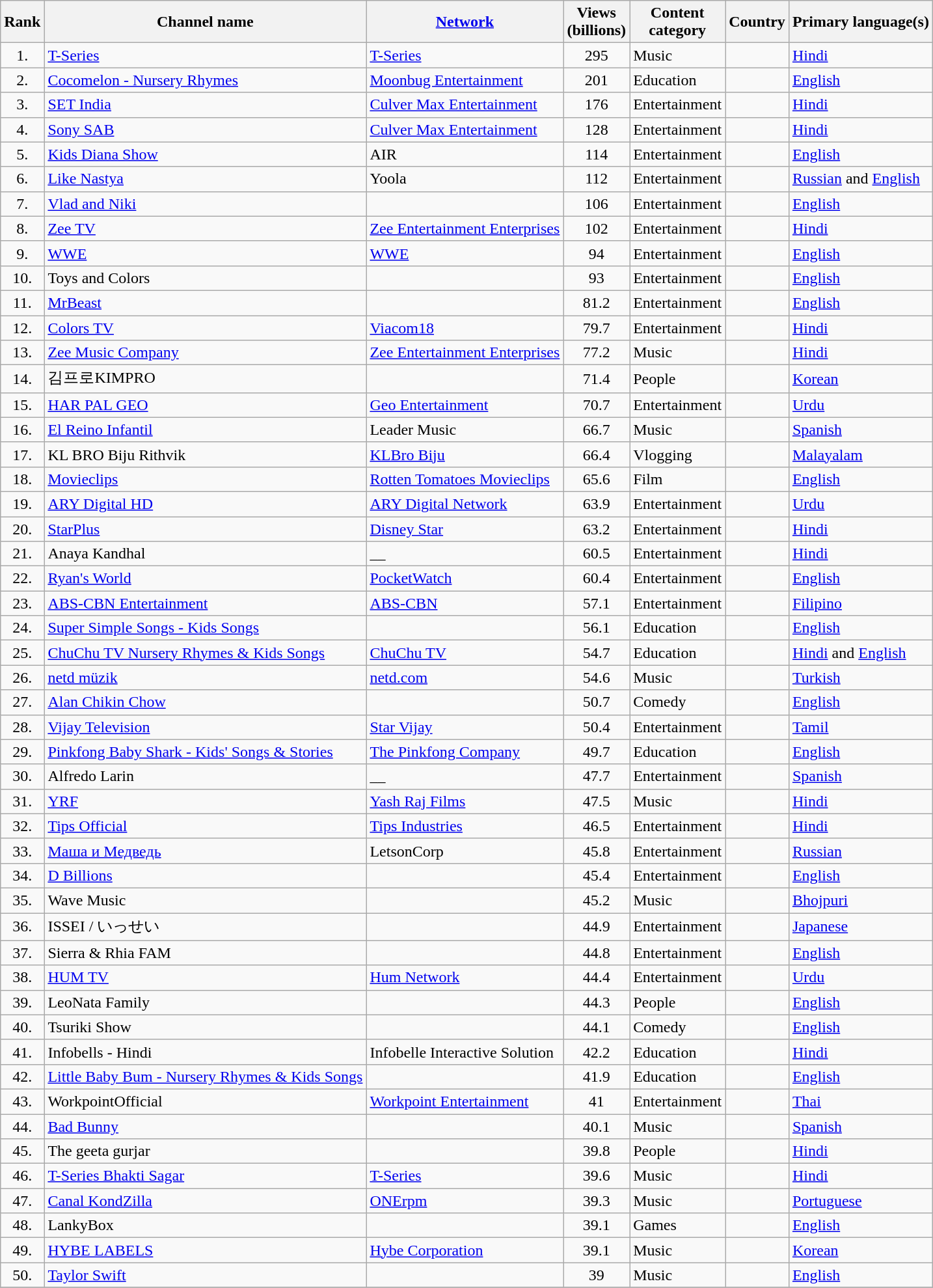<table class="wikitable sortable">
<tr>
<th>Rank</th>
<th>Channel name</th>
<th><a href='#'>Network</a></th>
<th>Views<br>(billions)</th>
<th>Content<br>category</th>
<th>Country</th>
<th>Primary language(s)</th>
</tr>
<tr>
<td style="text-align:center">1.</td>
<td><a href='#'>T-Series</a></td>
<td><a href='#'>T-Series</a></td>
<td style="text-align:center">295</td>
<td>Music</td>
<td></td>
<td><a href='#'>Hindi</a></td>
</tr>
<tr>
<td style="text-align:center">2.</td>
<td><a href='#'>Cocomelon - Nursery Rhymes</a></td>
<td><a href='#'>Moonbug Entertainment</a></td>
<td style="text-align:center">201</td>
<td>Education</td>
<td></td>
<td><a href='#'>English</a></td>
</tr>
<tr>
<td style="text-align:center">3.</td>
<td><a href='#'>SET India</a></td>
<td><a href='#'>Culver Max Entertainment</a></td>
<td style="text-align:center">176</td>
<td>Entertainment</td>
<td></td>
<td><a href='#'>Hindi</a></td>
</tr>
<tr>
<td style="text-align:center">4.</td>
<td><a href='#'>Sony SAB</a></td>
<td><a href='#'>Culver Max Entertainment</a></td>
<td style="text-align:center">128</td>
<td>Entertainment</td>
<td></td>
<td><a href='#'>Hindi</a></td>
</tr>
<tr>
<td style="text-align:center">5.</td>
<td><a href='#'>Kids Diana Show</a></td>
<td>AIR</td>
<td style="text-align:center">114</td>
<td>Entertainment</td>
<td></td>
<td><a href='#'>English</a></td>
</tr>
<tr>
<td style="text-align:center">6.</td>
<td><a href='#'>Like Nastya</a></td>
<td>Yoola</td>
<td style="text-align:center">112</td>
<td>Entertainment</td>
<td></td>
<td><a href='#'>Russian</a> and <a href='#'>English</a></td>
</tr>
<tr>
<td style="text-align:center">7.</td>
<td><a href='#'>Vlad and Niki</a></td>
<td></td>
<td style="text-align:center">106</td>
<td>Entertainment</td>
<td></td>
<td><a href='#'>English</a></td>
</tr>
<tr>
<td style="text-align:center">8.</td>
<td><a href='#'>Zee TV</a></td>
<td><a href='#'>Zee Entertainment Enterprises</a></td>
<td style="text-align:center">102</td>
<td>Entertainment</td>
<td></td>
<td><a href='#'>Hindi</a></td>
</tr>
<tr>
<td style="text-align:center">9.</td>
<td><a href='#'>WWE</a></td>
<td><a href='#'>WWE</a></td>
<td style="text-align:center">94</td>
<td>Entertainment</td>
<td></td>
<td><a href='#'>English</a></td>
</tr>
<tr>
<td style="text-align:center">10.</td>
<td>Toys and Colors</td>
<td></td>
<td style="text-align:center">93</td>
<td>Entertainment</td>
<td></td>
<td><a href='#'>English</a></td>
</tr>
<tr>
<td style="text-align:center">11.</td>
<td><a href='#'>MrBeast</a></td>
<td></td>
<td style="text-align:center">81.2</td>
<td>Entertainment</td>
<td></td>
<td><a href='#'>English</a></td>
</tr>
<tr>
<td style="text-align:center">12.</td>
<td><a href='#'>Colors TV</a></td>
<td><a href='#'>Viacom18</a></td>
<td style="text-align:center">79.7</td>
<td>Entertainment</td>
<td></td>
<td><a href='#'>Hindi</a></td>
</tr>
<tr>
<td style="text-align:center">13.</td>
<td><a href='#'>Zee Music Company</a></td>
<td><a href='#'>Zee Entertainment Enterprises</a></td>
<td style="text-align:center">77.2</td>
<td>Music</td>
<td></td>
<td><a href='#'>Hindi</a></td>
</tr>
<tr>
<td style="text-align:center">14.</td>
<td>김프로KIMPRO</td>
<td></td>
<td style="text-align:center">71.4</td>
<td>People</td>
<td></td>
<td><a href='#'>Korean</a></td>
</tr>
<tr>
<td style="text-align:center">15.</td>
<td><a href='#'>HAR PAL GEO</a></td>
<td><a href='#'>Geo Entertainment</a></td>
<td style="text-align:center">70.7</td>
<td>Entertainment</td>
<td></td>
<td><a href='#'>Urdu</a></td>
</tr>
<tr>
<td style="text-align:center">16.</td>
<td><a href='#'>El Reino Infantil</a></td>
<td>Leader Music</td>
<td style="text-align:center">66.7</td>
<td>Music</td>
<td></td>
<td><a href='#'>Spanish</a></td>
</tr>
<tr>
<td style="text-align:center">17.</td>
<td>KL BRO Biju Rithvik</td>
<td><a href='#'>KLBro Biju</a></td>
<td style="text-align:center">66.4</td>
<td>Vlogging</td>
<td></td>
<td><a href='#'>Malayalam</a></td>
</tr>
<tr>
<td style="text-align:center">18.</td>
<td><a href='#'>Movieclips</a></td>
<td><a href='#'>Rotten Tomatoes Movieclips</a></td>
<td style="text-align:center">65.6</td>
<td>Film</td>
<td></td>
<td><a href='#'>English</a></td>
</tr>
<tr>
<td style="text-align:center">19.</td>
<td><a href='#'>ARY Digital HD</a></td>
<td><a href='#'>ARY Digital Network</a></td>
<td style="text-align:center">63.9</td>
<td>Entertainment</td>
<td></td>
<td><a href='#'>Urdu</a></td>
</tr>
<tr>
<td style="text-align:center">20.</td>
<td><a href='#'>StarPlus</a></td>
<td><a href='#'>Disney Star</a></td>
<td style="text-align:center">63.2</td>
<td>Entertainment</td>
<td></td>
<td><a href='#'>Hindi</a></td>
</tr>
<tr>
<td style="text-align:center">21.</td>
<td>Anaya Kandhal</td>
<td>__</td>
<td style="text-align:center">60.5</td>
<td>Entertainment</td>
<td></td>
<td><a href='#'>Hindi</a></td>
</tr>
<tr>
<td style="text-align:center">22.</td>
<td><a href='#'>Ryan's World</a></td>
<td><a href='#'>PocketWatch</a></td>
<td style="text-align:center">60.4</td>
<td>Entertainment</td>
<td></td>
<td><a href='#'>English</a></td>
</tr>
<tr>
<td style="text-align:center">23.</td>
<td><a href='#'>ABS-CBN Entertainment</a></td>
<td><a href='#'>ABS-CBN</a></td>
<td style="text-align:center">57.1</td>
<td>Entertainment</td>
<td></td>
<td><a href='#'>Filipino</a></td>
</tr>
<tr>
<td style="text-align:center">24.</td>
<td><a href='#'>Super Simple Songs - Kids Songs</a></td>
<td></td>
<td style="text-align:center">56.1</td>
<td>Education</td>
<td></td>
<td><a href='#'>English</a></td>
</tr>
<tr>
<td style="text-align:center">25.</td>
<td><a href='#'>ChuChu TV Nursery Rhymes & Kids Songs</a></td>
<td><a href='#'>ChuChu TV</a></td>
<td style="text-align:center">54.7</td>
<td>Education</td>
<td></td>
<td><a href='#'>Hindi</a> and <a href='#'>English</a></td>
</tr>
<tr>
<td style="text-align:center">26.</td>
<td><a href='#'>netd müzik</a></td>
<td><a href='#'>netd.com</a></td>
<td style="text-align:center">54.6</td>
<td>Music</td>
<td></td>
<td><a href='#'>Turkish</a></td>
</tr>
<tr>
<td style="text-align:center">27.</td>
<td><a href='#'>Alan Chikin Chow</a></td>
<td></td>
<td style="text-align:center">50.7</td>
<td>Comedy</td>
<td></td>
<td><a href='#'>English</a></td>
</tr>
<tr>
<td style="text-align:center">28.</td>
<td><a href='#'>Vijay Television</a></td>
<td><a href='#'>Star Vijay</a></td>
<td style="text-align:center">50.4</td>
<td>Entertainment</td>
<td></td>
<td><a href='#'>Tamil</a></td>
</tr>
<tr>
<td style="text-align:center">29.</td>
<td><a href='#'>Pinkfong Baby Shark - Kids' Songs & Stories</a></td>
<td><a href='#'>The Pinkfong Company</a></td>
<td style="text-align:center">49.7</td>
<td>Education</td>
<td></td>
<td><a href='#'>English</a></td>
</tr>
<tr>
<td style="text-align:center">30.</td>
<td>Alfredo Larin</td>
<td>__</td>
<td style="text-align:center">47.7</td>
<td>Entertainment</td>
<td></td>
<td><a href='#'>Spanish</a></td>
</tr>
<tr>
<td style="text-align:center">31.</td>
<td data-sort-value="Y R F"><a href='#'>YRF</a></td>
<td><a href='#'>Yash Raj Films</a></td>
<td style="text-align:center">47.5</td>
<td>Music</td>
<td></td>
<td><a href='#'>Hindi</a></td>
</tr>
<tr>
<td style="text-align:center">32.</td>
<td><a href='#'>Tips Official</a></td>
<td><a href='#'>Tips Industries</a></td>
<td style="text-align:center">46.5</td>
<td>Entertainment</td>
<td></td>
<td><a href='#'>Hindi</a></td>
</tr>
<tr>
<td style="text-align:center">33.</td>
<td><a href='#'>Маша и Медведь</a></td>
<td>LetsonCorp</td>
<td style="text-align:center">45.8</td>
<td>Entertainment</td>
<td></td>
<td><a href='#'>Russian</a></td>
</tr>
<tr>
<td style="text-align:center">34.</td>
<td><a href='#'>D Billions</a></td>
<td></td>
<td style="text-align:center">45.4</td>
<td>Entertainment</td>
<td></td>
<td><a href='#'>English</a></td>
</tr>
<tr>
<td style="text-align:center">35.</td>
<td>Wave Music</td>
<td></td>
<td style="text-align:center">45.2</td>
<td>Music</td>
<td></td>
<td><a href='#'>Bhojpuri</a></td>
</tr>
<tr>
<td style="text-align:center">36.</td>
<td>ISSEI / いっせい</td>
<td></td>
<td style="text-align:center">44.9</td>
<td>Entertainment</td>
<td></td>
<td><a href='#'>Japanese</a></td>
</tr>
<tr>
<td style="text-align:center">37.</td>
<td>Sierra & Rhia FAM</td>
<td></td>
<td style="text-align:center">44.8</td>
<td>Entertainment</td>
<td></td>
<td><a href='#'>English</a></td>
</tr>
<tr>
<td style="text-align:center">38.</td>
<td><a href='#'>HUM TV</a></td>
<td><a href='#'>Hum Network</a></td>
<td style="text-align:center">44.4</td>
<td>Entertainment</td>
<td></td>
<td><a href='#'>Urdu</a></td>
</tr>
<tr>
<td style="text-align:center">39.</td>
<td>LeoNata Family</td>
<td></td>
<td style="text-align:center">44.3</td>
<td>People</td>
<td></td>
<td><a href='#'>English</a></td>
</tr>
<tr>
<td style="text-align:center">40.</td>
<td>Tsuriki Show</td>
<td></td>
<td style="text-align:center">44.1</td>
<td>Comedy</td>
<td></td>
<td><a href='#'>English</a></td>
</tr>
<tr>
<td style="text-align:center">41.</td>
<td>Infobells - Hindi</td>
<td>Infobelle Interactive Solution</td>
<td style="text-align:center">42.2</td>
<td>Education</td>
<td></td>
<td><a href='#'>Hindi</a></td>
</tr>
<tr>
<td style="text-align:center">42.</td>
<td><a href='#'>Little Baby Bum - Nursery Rhymes & Kids Songs</a></td>
<td></td>
<td style="text-align:center">41.9</td>
<td>Education</td>
<td></td>
<td><a href='#'>English</a></td>
</tr>
<tr>
<td style="text-align:center">43.</td>
<td>WorkpointOfficial</td>
<td><a href='#'>Workpoint Entertainment</a></td>
<td style="text-align:center">41</td>
<td>Entertainment</td>
<td></td>
<td><a href='#'>Thai</a></td>
</tr>
<tr>
<td style="text-align:center">44.</td>
<td><a href='#'>Bad Bunny</a></td>
<td></td>
<td style="text-align:center">40.1</td>
<td>Music</td>
<td></td>
<td><a href='#'>Spanish</a></td>
</tr>
<tr>
<td style="text-align:center">45.</td>
<td>The geeta gurjar</td>
<td></td>
<td style="text-align:center">39.8</td>
<td>People</td>
<td></td>
<td><a href='#'>Hindi</a></td>
</tr>
<tr>
<td style="text-align:center">46.</td>
<td><a href='#'>T-Series Bhakti Sagar</a></td>
<td><a href='#'>T-Series</a></td>
<td style="text-align:center">39.6</td>
<td>Music</td>
<td></td>
<td><a href='#'>Hindi</a></td>
</tr>
<tr>
<td style="text-align:center">47.</td>
<td><a href='#'>Canal KondZilla</a></td>
<td><a href='#'>ONErpm</a></td>
<td style="text-align:center">39.3</td>
<td>Music</td>
<td></td>
<td><a href='#'>Portuguese</a></td>
</tr>
<tr>
<td style="text-align:center">48.</td>
<td>LankyBox</td>
<td></td>
<td style="text-align:center">39.1</td>
<td>Games</td>
<td></td>
<td><a href='#'>English</a></td>
</tr>
<tr>
<td style="text-align:center">49.</td>
<td><a href='#'>HYBE LABELS</a></td>
<td><a href='#'>Hybe Corporation</a></td>
<td style="text-align:center">39.1</td>
<td>Music</td>
<td></td>
<td><a href='#'>Korean</a></td>
</tr>
<tr>
<td style="text-align:center">50.</td>
<td><a href='#'>Taylor Swift</a></td>
<td></td>
<td style="text-align:center">39</td>
<td>Music</td>
<td></td>
<td><a href='#'>English</a></td>
</tr>
<tr>
</tr>
</table>
